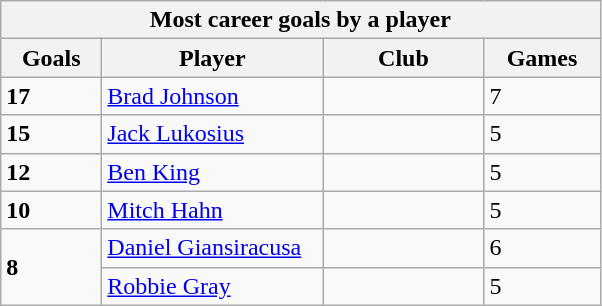<table class="wikitable">
<tr>
<th colspan=4>Most career goals by a player</th>
</tr>
<tr>
<th style="width:60px;">Goals</th>
<th style="width:140px;">Player</th>
<th style="width:100px;">Club</th>
<th style="width:70px;">Games</th>
</tr>
<tr>
<td><strong>17</strong></td>
<td><a href='#'>Brad Johnson</a></td>
<td></td>
<td>7</td>
</tr>
<tr>
<td><strong>15</strong></td>
<td><a href='#'>Jack Lukosius</a></td>
<td></td>
<td>5</td>
</tr>
<tr>
<td><strong>12</strong></td>
<td><a href='#'>Ben King</a></td>
<td></td>
<td>5</td>
</tr>
<tr>
<td><strong>10</strong></td>
<td><a href='#'>Mitch Hahn</a></td>
<td></td>
<td>5</td>
</tr>
<tr>
<td rowspan="2"><strong>8</strong></td>
<td><a href='#'>Daniel Giansiracusa</a></td>
<td></td>
<td>6</td>
</tr>
<tr>
<td><a href='#'>Robbie Gray</a></td>
<td></td>
<td>5</td>
</tr>
</table>
